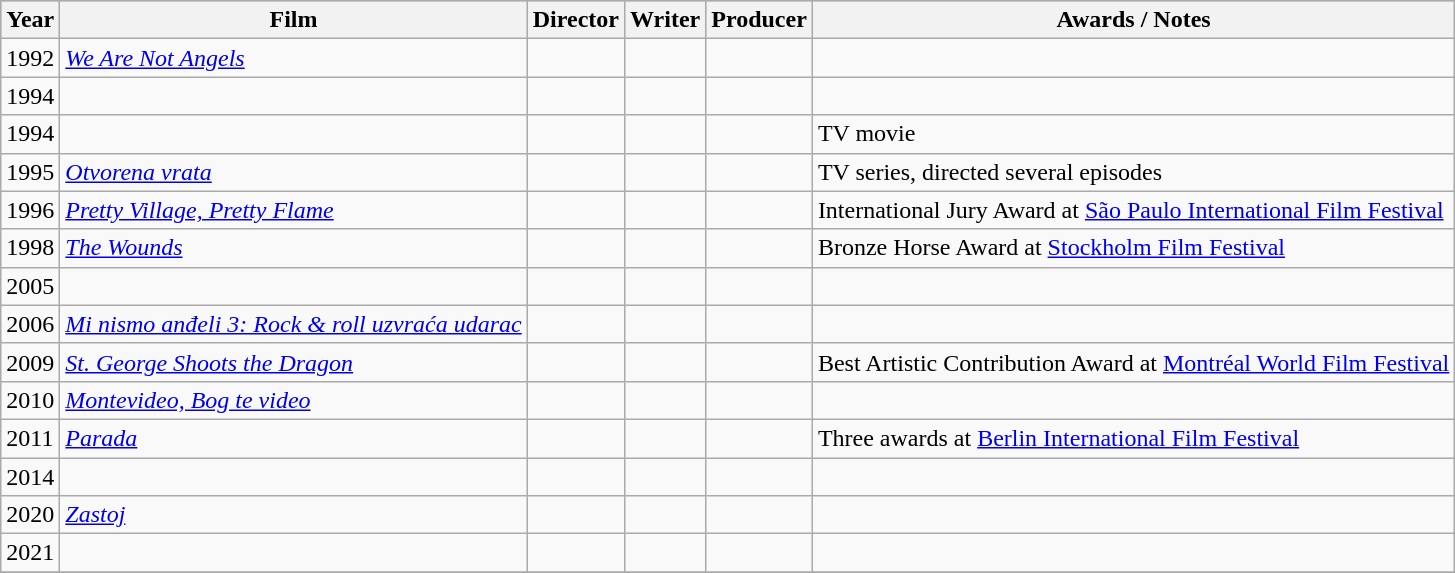<table class="wikitable sortable">
<tr style="background:#b0c4de; text-align:center;">
<th>Year</th>
<th>Film</th>
<th>Director</th>
<th>Writer</th>
<th>Producer</th>
<th>Awards / Notes</th>
</tr>
<tr>
<td>1992</td>
<td><em><a href='#'>We Are Not Angels</a></em></td>
<td></td>
<td></td>
<td></td>
<td></td>
</tr>
<tr>
<td>1994</td>
<td><em></em></td>
<td></td>
<td></td>
<td></td>
<td></td>
</tr>
<tr>
<td>1994</td>
<td><em></em></td>
<td></td>
<td></td>
<td></td>
<td>TV movie</td>
</tr>
<tr>
<td>1995</td>
<td><em><a href='#'>Otvorena vrata</a></em></td>
<td></td>
<td></td>
<td></td>
<td>TV series, directed several episodes</td>
</tr>
<tr>
<td>1996</td>
<td><em><a href='#'>Pretty Village, Pretty Flame</a></em></td>
<td></td>
<td></td>
<td></td>
<td>International Jury Award at <a href='#'>São Paulo International Film Festival</a></td>
</tr>
<tr>
<td>1998</td>
<td><em><a href='#'>The Wounds</a></em></td>
<td></td>
<td></td>
<td></td>
<td>Bronze Horse Award at <a href='#'>Stockholm Film Festival</a></td>
</tr>
<tr>
<td>2005</td>
<td><em></em></td>
<td></td>
<td></td>
<td></td>
<td></td>
</tr>
<tr>
<td>2006</td>
<td><em><a href='#'>Mi nismo anđeli 3: Rock & roll uzvraća udarac</a></em></td>
<td></td>
<td></td>
<td></td>
<td></td>
</tr>
<tr>
<td>2009</td>
<td><em><a href='#'>St. George Shoots the Dragon</a></em></td>
<td></td>
<td></td>
<td></td>
<td>Best Artistic Contribution Award at <a href='#'>Montréal World Film Festival</a></td>
</tr>
<tr>
<td>2010</td>
<td><em><a href='#'>Montevideo, Bog te video</a></em></td>
<td></td>
<td></td>
<td></td>
<td></td>
</tr>
<tr>
<td>2011</td>
<td><em><a href='#'>Parada</a></em></td>
<td></td>
<td></td>
<td></td>
<td>Three awards at <a href='#'>Berlin International Film Festival</a></td>
</tr>
<tr>
<td>2014</td>
<td><em></em></td>
<td></td>
<td></td>
<td></td>
<td></td>
</tr>
<tr>
<td>2020</td>
<td><em><a href='#'>Zastoj</a></em></td>
<td></td>
<td></td>
<td></td>
<td></td>
</tr>
<tr>
<td>2021</td>
<td><em></em></td>
<td></td>
<td></td>
<td></td>
<td></td>
</tr>
<tr>
</tr>
</table>
